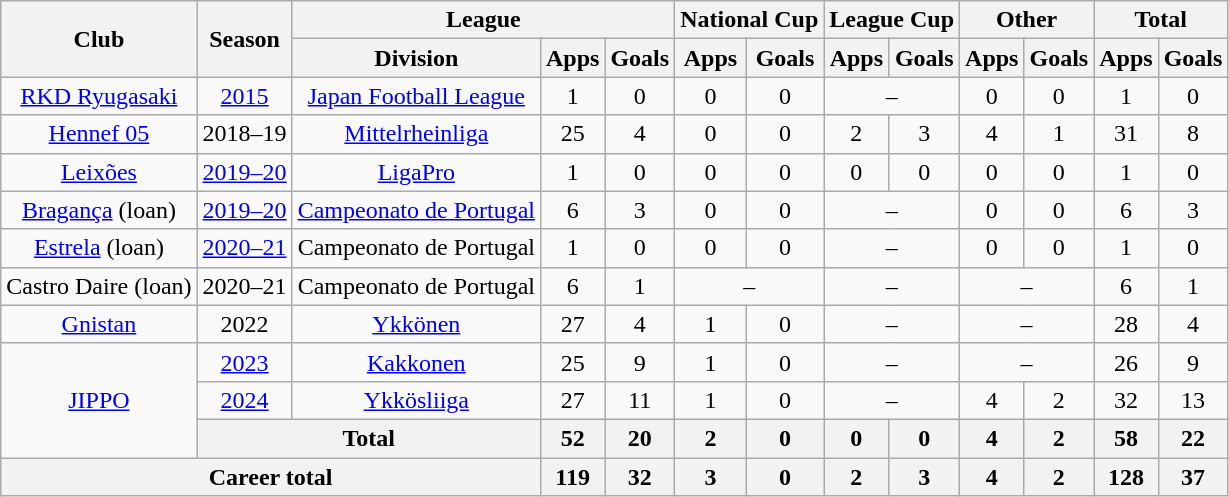<table class="wikitable" style="text-align: center">
<tr>
<th rowspan="2">Club</th>
<th rowspan="2">Season</th>
<th colspan="3">League</th>
<th colspan="2">National Cup</th>
<th colspan="2">League Cup</th>
<th colspan="2">Other</th>
<th colspan="2">Total</th>
</tr>
<tr>
<th>Division</th>
<th>Apps</th>
<th>Goals</th>
<th>Apps</th>
<th>Goals</th>
<th>Apps</th>
<th>Goals</th>
<th>Apps</th>
<th>Goals</th>
<th>Apps</th>
<th>Goals</th>
</tr>
<tr>
<td><a href='#'>RKD Ryugasaki</a></td>
<td><a href='#'>2015</a></td>
<td><a href='#'>Japan Football League</a></td>
<td>1</td>
<td>0</td>
<td>0</td>
<td>0</td>
<td colspan="2">–</td>
<td>0</td>
<td>0</td>
<td>1</td>
<td>0</td>
</tr>
<tr>
<td><a href='#'>Hennef 05</a></td>
<td>2018–19</td>
<td><a href='#'>Mittelrheinliga</a></td>
<td>25</td>
<td>4</td>
<td>0</td>
<td>0</td>
<td>2</td>
<td>3</td>
<td>4</td>
<td>1</td>
<td>31</td>
<td>8</td>
</tr>
<tr>
<td><a href='#'>Leixões</a></td>
<td><a href='#'>2019–20</a></td>
<td><a href='#'>LigaPro</a></td>
<td>1</td>
<td>0</td>
<td>0</td>
<td>0</td>
<td>0</td>
<td>0</td>
<td>0</td>
<td>0</td>
<td>1</td>
<td>0</td>
</tr>
<tr>
<td><a href='#'>Bragança</a> (loan)</td>
<td><a href='#'>2019–20</a></td>
<td><a href='#'>Campeonato de Portugal</a></td>
<td>6</td>
<td>3</td>
<td>0</td>
<td>0</td>
<td colspan="2">–</td>
<td>0</td>
<td>0</td>
<td>6</td>
<td>3</td>
</tr>
<tr>
<td><a href='#'>Estrela</a> (loan)</td>
<td><a href='#'>2020–21</a></td>
<td>Campeonato de Portugal</td>
<td>1</td>
<td>0</td>
<td>0</td>
<td>0</td>
<td colspan="2">–</td>
<td>0</td>
<td>0</td>
<td>1</td>
<td>0</td>
</tr>
<tr>
<td>Castro Daire (loan)</td>
<td>2020–21</td>
<td>Campeonato de Portugal</td>
<td>6</td>
<td>1</td>
<td colspan="2">–</td>
<td colspan="2">–</td>
<td colspan="2">–</td>
<td>6</td>
<td>1</td>
</tr>
<tr>
<td><a href='#'>Gnistan</a></td>
<td>2022</td>
<td><a href='#'>Ykkönen</a></td>
<td>27</td>
<td>4</td>
<td>1</td>
<td>0</td>
<td colspan="2">–</td>
<td colspan="2">–</td>
<td>28</td>
<td>4</td>
</tr>
<tr>
<td rowspan="3"><a href='#'>JIPPO</a></td>
<td><a href='#'>2023</a></td>
<td><a href='#'>Kakkonen</a></td>
<td>25</td>
<td>9</td>
<td>1</td>
<td>0</td>
<td colspan="2">–</td>
<td colspan="2">–</td>
<td>26</td>
<td>9</td>
</tr>
<tr>
<td><a href='#'>2024</a></td>
<td><a href='#'>Ykkösliiga</a></td>
<td>27</td>
<td>11</td>
<td>1</td>
<td>0</td>
<td colspan="2">–</td>
<td>4</td>
<td>2</td>
<td>32</td>
<td>13</td>
</tr>
<tr>
<th colspan="2">Total</th>
<th>52</th>
<th>20</th>
<th>2</th>
<th>0</th>
<th>0</th>
<th>0</th>
<th>4</th>
<th>2</th>
<th>58</th>
<th>22</th>
</tr>
<tr>
<th colspan="3"><strong>Career total</strong></th>
<th>119</th>
<th>32</th>
<th>3</th>
<th>0</th>
<th>2</th>
<th>3</th>
<th>4</th>
<th>2</th>
<th>128</th>
<th>37</th>
</tr>
</table>
